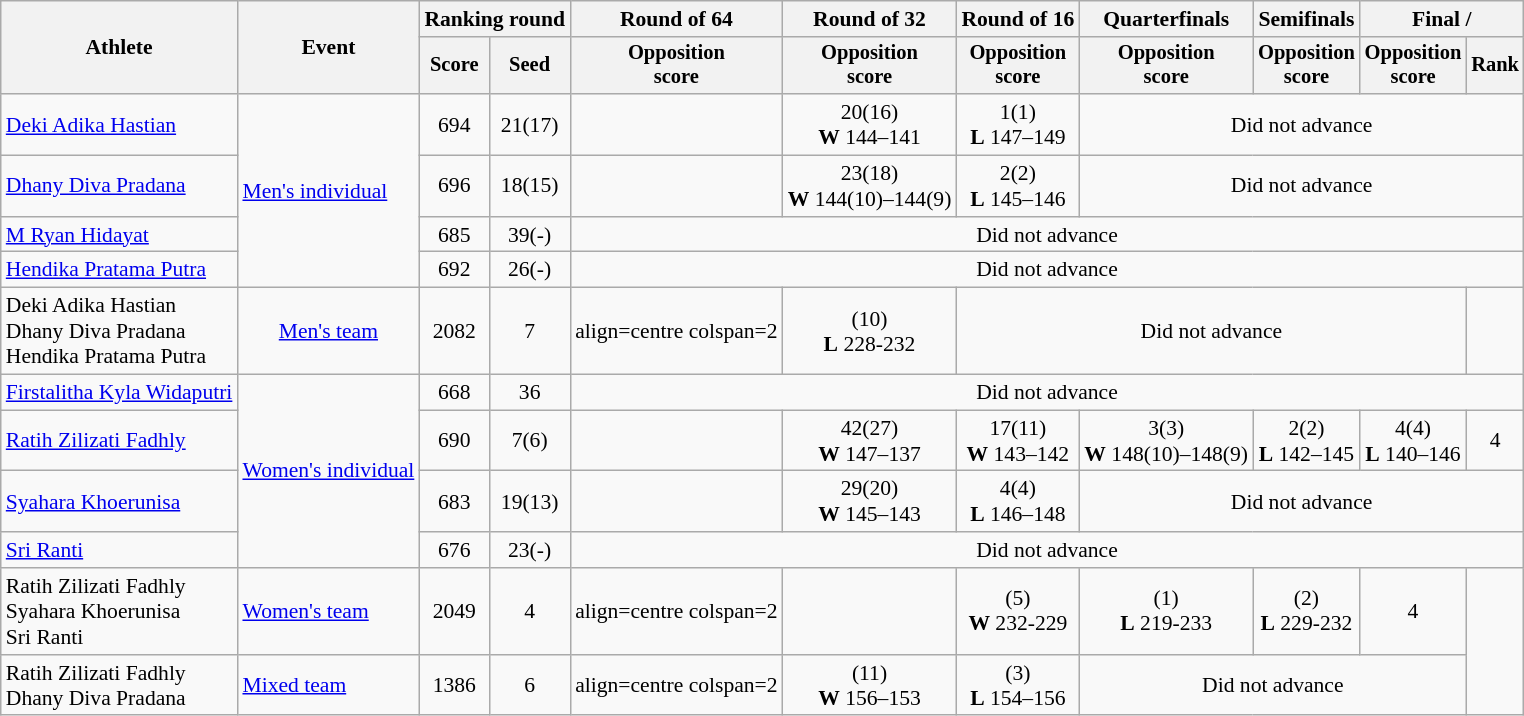<table class="wikitable" style="font-size:90%; text-align:center;">
<tr>
<th rowspan="2">Athlete</th>
<th rowspan="2">Event</th>
<th colspan="2">Ranking round</th>
<th>Round of 64</th>
<th>Round of 32</th>
<th>Round of 16</th>
<th>Quarterfinals</th>
<th>Semifinals</th>
<th colspan=2>Final / </th>
</tr>
<tr style=font-size:95%>
<th>Score</th>
<th>Seed</th>
<th>Opposition<br> score</th>
<th>Opposition<br> score</th>
<th>Opposition<br> score</th>
<th>Opposition<br> score</th>
<th>Opposition<br> score</th>
<th>Opposition<br> score</th>
<th>Rank</th>
</tr>
<tr>
<td align=left><a href='#'>Deki Adika Hastian</a></td>
<td align=left rowspan=4><a href='#'>Men's individual</a></td>
<td>694</td>
<td>21(17)</td>
<td></td>
<td> 20(16) <br><strong>W</strong> 144–141</td>
<td> 1(1) <br><strong>L</strong> 147–149</td>
<td colspan=4>Did not advance</td>
</tr>
<tr>
<td align=left><a href='#'>Dhany Diva Pradana</a></td>
<td>696</td>
<td>18(15)</td>
<td></td>
<td> 23(18) <br><strong>W</strong> 144(10)–144(9)</td>
<td> 2(2) <br><strong>L</strong> 145–146</td>
<td colspan=4>Did not advance</td>
</tr>
<tr>
<td align=left><a href='#'>M Ryan Hidayat</a></td>
<td>685</td>
<td>39(-)</td>
<td colspan=7>Did not advance</td>
</tr>
<tr>
<td align=left><a href='#'>Hendika Pratama Putra</a></td>
<td>692</td>
<td>26(-)</td>
<td colspan=7>Did not advance</td>
</tr>
<tr>
<td align=left>Deki Adika Hastian <br>Dhany Diva Pradana<br>Hendika Pratama Putra</td>
<td><a href='#'>Men's team</a></td>
<td>2082</td>
<td>7</td>
<td>align=centre colspan=2 </td>
<td> (10) <br><strong>L</strong> 228-232</td>
<td colspan=4>Did not advance</td>
</tr>
<tr>
<td align=left><a href='#'>Firstalitha Kyla Widaputri</a></td>
<td align=left rowspan=4><a href='#'>Women's individual</a></td>
<td>668</td>
<td>36</td>
<td colspan=7>Did not advance</td>
</tr>
<tr>
<td align=left><a href='#'>Ratih Zilizati Fadhly</a></td>
<td>690</td>
<td>7(6)</td>
<td></td>
<td> 42(27) <br><strong>W</strong> 147–137</td>
<td> 17(11) <br><strong>W</strong> 143–142</td>
<td> 3(3) <br><strong>W</strong> 148(10)–148(9)</td>
<td> 2(2) <br><strong>L</strong> 142–145</td>
<td> 4(4) <br><strong>L</strong> 140–146</td>
<td>4</td>
</tr>
<tr>
<td align=left><a href='#'>Syahara Khoerunisa</a></td>
<td>683</td>
<td>19(13)</td>
<td></td>
<td> 29(20) <br><strong>W</strong> 145–143</td>
<td> 4(4) <br><strong>L</strong> 146–148</td>
<td colspan=4>Did not advance</td>
</tr>
<tr>
<td align=left><a href='#'>Sri Ranti</a></td>
<td>676</td>
<td>23(-)</td>
<td colspan=7>Did not advance</td>
</tr>
<tr>
<td align=left>Ratih Zilizati Fadhly<br>Syahara Khoerunisa<br>Sri Ranti</td>
<td align=left><a href='#'>Women's team</a></td>
<td>2049</td>
<td>4</td>
<td>align=centre colspan=2 </td>
<td></td>
<td> (5) <br> <strong>W</strong> 232-229</td>
<td> (1) <br> <strong>L</strong> 219-233</td>
<td> (2) <br> <strong>L</strong> 229-232</td>
<td>4</td>
</tr>
<tr>
<td align=left>Ratih Zilizati Fadhly<br>Dhany Diva Pradana</td>
<td align=left><a href='#'>Mixed team</a></td>
<td>1386</td>
<td>6</td>
<td>align=centre colspan=2 </td>
<td> (11) <br> <strong>W</strong> 156–153</td>
<td> (3) <br> <strong>L</strong> 154–156</td>
<td colspan=3>Did not advance</td>
</tr>
</table>
